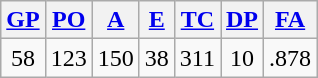<table class="wikitable">
<tr>
<th><a href='#'>GP</a></th>
<th><a href='#'>PO</a></th>
<th><a href='#'>A</a></th>
<th><a href='#'>E</a></th>
<th><a href='#'>TC</a></th>
<th><a href='#'>DP</a></th>
<th><a href='#'>FA</a></th>
</tr>
<tr align=center>
<td>58</td>
<td>123</td>
<td>150</td>
<td>38</td>
<td>311</td>
<td>10</td>
<td>.878</td>
</tr>
</table>
